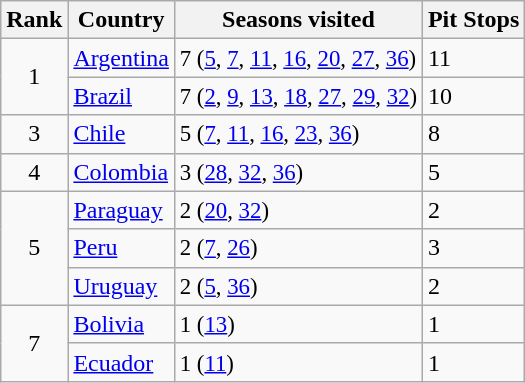<table class="wikitable">
<tr>
<th>Rank</th>
<th>Country</th>
<th>Seasons visited</th>
<th>Pit Stops</th>
</tr>
<tr>
<td rowspan="2" style="text-align:center;">1</td>
<td><a href='#'>Argentina</a></td>
<td style="font-size:95%">7 (<a href='#'>5</a>, <a href='#'>7</a>, <a href='#'>11</a>, <a href='#'>16</a>, <a href='#'>20</a>, <a href='#'>27</a>, <a href='#'>36</a>)</td>
<td>11</td>
</tr>
<tr>
<td><a href='#'>Brazil</a></td>
<td style="font-size:95%">7 (<a href='#'>2</a>, <a href='#'>9</a>, <a href='#'>13</a>, <a href='#'>18</a>, <a href='#'>27</a>, <a href='#'>29</a>, <a href='#'>32</a>)</td>
<td>10</td>
</tr>
<tr>
<td style="text-align:center;">3</td>
<td><a href='#'>Chile</a></td>
<td style="font-size:95%">5 (<a href='#'>7</a>, <a href='#'>11</a>, <a href='#'>16</a>, <a href='#'>23</a>, <a href='#'>36</a>)</td>
<td>8</td>
</tr>
<tr>
<td style="text-align:center;">4</td>
<td><a href='#'>Colombia</a></td>
<td style="font-size:95%">3 (<a href='#'>28</a>, <a href='#'>32</a>, <a href='#'>36</a>)</td>
<td>5</td>
</tr>
<tr>
<td rowspan="3" style="text-align:center;">5</td>
<td><a href='#'>Paraguay</a></td>
<td style="font-size:95%">2 (<a href='#'>20</a>, <a href='#'>32</a>)</td>
<td>2</td>
</tr>
<tr>
<td><a href='#'>Peru</a></td>
<td style="font-size:95%">2 (<a href='#'>7</a>, <a href='#'>26</a>)</td>
<td>3</td>
</tr>
<tr>
<td><a href='#'>Uruguay</a></td>
<td style="font-size:95%">2 (<a href='#'>5</a>, <a href='#'>36</a>)</td>
<td>2</td>
</tr>
<tr>
<td rowspan="2" style="text-align:center;">7</td>
<td><a href='#'>Bolivia</a></td>
<td style="font-size:95%">1 (<a href='#'>13</a>)</td>
<td>1</td>
</tr>
<tr>
<td><a href='#'>Ecuador</a></td>
<td style="font-size:95%">1 (<a href='#'>11</a>)</td>
<td>1</td>
</tr>
</table>
